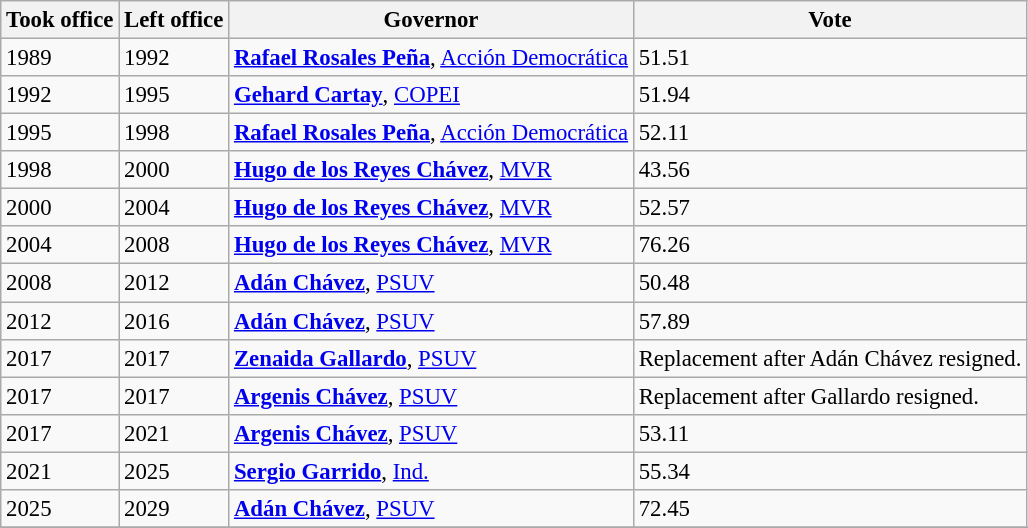<table class="wikitable" style="font-size: 95%;">
<tr>
<th>Took office</th>
<th>Left office</th>
<th>Governor</th>
<th>Vote</th>
</tr>
<tr>
<td>1989</td>
<td>1992</td>
<td><strong><a href='#'>Rafael Rosales Peña</a></strong>, <a href='#'>Acción Democrática</a></td>
<td>51.51</td>
</tr>
<tr>
<td>1992</td>
<td>1995</td>
<td><strong><a href='#'>Gehard Cartay</a></strong>, <a href='#'>COPEI</a></td>
<td>51.94</td>
</tr>
<tr>
<td>1995</td>
<td>1998</td>
<td><strong><a href='#'>Rafael Rosales Peña</a></strong>, <a href='#'>Acción Democrática</a></td>
<td>52.11</td>
</tr>
<tr>
<td>1998</td>
<td>2000</td>
<td><strong><a href='#'>Hugo de los Reyes Chávez</a></strong>, <a href='#'>MVR</a></td>
<td>43.56</td>
</tr>
<tr>
<td>2000</td>
<td>2004</td>
<td><strong><a href='#'>Hugo de los Reyes Chávez</a></strong>, <a href='#'>MVR</a></td>
<td>52.57</td>
</tr>
<tr>
<td>2004</td>
<td>2008</td>
<td><strong><a href='#'>Hugo de los Reyes Chávez</a></strong>, <a href='#'>MVR</a></td>
<td>76.26</td>
</tr>
<tr>
<td>2008</td>
<td>2012</td>
<td><strong><a href='#'>Adán Chávez</a></strong>, <a href='#'>PSUV</a></td>
<td>50.48</td>
</tr>
<tr>
<td>2012</td>
<td>2016</td>
<td><strong><a href='#'>Adán Chávez</a></strong>, <a href='#'>PSUV</a></td>
<td>57.89</td>
</tr>
<tr>
<td>2017</td>
<td>2017</td>
<td><strong><a href='#'>Zenaida Gallardo</a></strong>, <a href='#'>PSUV</a></td>
<td>Replacement after Adán Chávez resigned.</td>
</tr>
<tr>
<td>2017</td>
<td>2017</td>
<td><strong><a href='#'>Argenis Chávez</a></strong>, <a href='#'>PSUV</a></td>
<td>Replacement after Gallardo resigned.</td>
</tr>
<tr>
<td>2017</td>
<td>2021</td>
<td><strong><a href='#'>Argenis Chávez</a></strong>, <a href='#'>PSUV</a></td>
<td>53.11</td>
</tr>
<tr>
<td>2021</td>
<td>2025</td>
<td><strong><a href='#'>Sergio Garrido</a></strong>, <a href='#'>Ind.</a></td>
<td>55.34</td>
</tr>
<tr>
<td>2025</td>
<td>2029</td>
<td><strong><a href='#'>Adán Chávez</a></strong>, <a href='#'>PSUV</a></td>
<td>72.45</td>
</tr>
<tr>
</tr>
</table>
